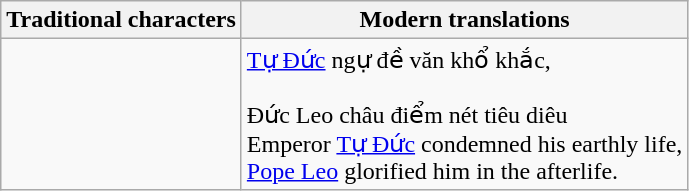<table class="wikitable">
<tr>
<th>Traditional characters</th>
<th>Modern translations</th>
</tr>
<tr>
<td></td>
<td><a href='#'>Tự Đức</a> ngự đề văn khổ khắc,<br><br>Đức Leo châu điểm nét tiêu diêu<br>Emperor <a href='#'>Tự Đức</a> condemned his earthly life,<br>
<a href='#'>Pope Leo</a> glorified him in the afterlife.</td>
</tr>
</table>
